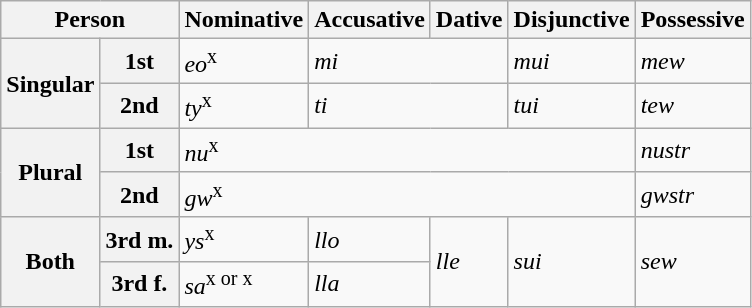<table class="wikitable">
<tr>
<th colspan="2">Person</th>
<th>Nominative</th>
<th>Accusative</th>
<th>Dative</th>
<th>Disjunctive</th>
<th>Possessive</th>
</tr>
<tr>
<th rowspan="2">Singular</th>
<th>1st</th>
<td><em>eo</em><sup><span>x</span></sup></td>
<td colspan="2"><em>mi</em></td>
<td><em>mui</em></td>
<td><em>mew</em></td>
</tr>
<tr>
<th>2nd</th>
<td><em>ty</em><sup><span>x</span></sup></td>
<td colspan="2"><em>ti</em></td>
<td><em>tui</em></td>
<td><em>tew</em></td>
</tr>
<tr>
<th rowspan="2">Plural</th>
<th>1st</th>
<td colspan="4"><em>nu</em><sup><span>x</span></sup></td>
<td><em>nustr</em></td>
</tr>
<tr>
<th>2nd</th>
<td colspan="4"><em>gw</em><sup><span>x</span></sup></td>
<td><em>gwstr</em></td>
</tr>
<tr>
<th rowspan="2">Both</th>
<th>3rd m.</th>
<td><em>ys</em><sup><span>x</span></sup></td>
<td><em>llo</em></td>
<td rowspan="2"><em>lle</em></td>
<td rowspan="2"><em>sui</em></td>
<td rowspan="2"><em>sew</em></td>
</tr>
<tr>
<th>3rd f.</th>
<td><em>sa</em><sup><span>x</span> or <span>x</span></sup></td>
<td><em>lla</em></td>
</tr>
</table>
